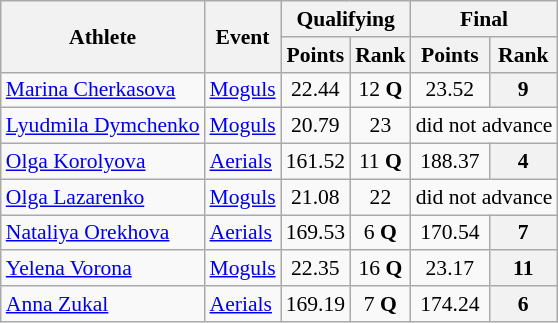<table class="wikitable" style="font-size:90%">
<tr>
<th rowspan="2">Athlete</th>
<th rowspan="2">Event</th>
<th colspan="2">Qualifying</th>
<th colspan="2">Final</th>
</tr>
<tr>
<th>Points</th>
<th>Rank</th>
<th>Points</th>
<th>Rank</th>
</tr>
<tr>
<td><a href='#'>Marina Cherkasova</a></td>
<td><a href='#'>Moguls</a></td>
<td align="center">22.44</td>
<td align="center">12 <strong>Q</strong></td>
<td align="center">23.52</td>
<th align="center">9</th>
</tr>
<tr>
<td><a href='#'>Lyudmila Dymchenko</a></td>
<td><a href='#'>Moguls</a></td>
<td align="center">20.79</td>
<td align="center">23</td>
<td align="center" colspan=2>did not advance</td>
</tr>
<tr>
<td><a href='#'>Olga Korolyova</a></td>
<td><a href='#'>Aerials</a></td>
<td align="center">161.52</td>
<td align="center">11 <strong>Q</strong></td>
<td align="center">188.37</td>
<th align="center">4</th>
</tr>
<tr>
<td><a href='#'>Olga Lazarenko</a></td>
<td><a href='#'>Moguls</a></td>
<td align="center">21.08</td>
<td align="center">22</td>
<td align="center" colspan=2>did not advance</td>
</tr>
<tr>
<td><a href='#'>Nataliya Orekhova</a></td>
<td><a href='#'>Aerials</a></td>
<td align="center">169.53</td>
<td align="center">6 <strong>Q</strong></td>
<td align="center">170.54</td>
<th align="center">7</th>
</tr>
<tr>
<td><a href='#'>Yelena Vorona</a></td>
<td><a href='#'>Moguls</a></td>
<td align="center">22.35</td>
<td align="center">16 <strong>Q</strong></td>
<td align="center">23.17</td>
<th align="center">11</th>
</tr>
<tr>
<td><a href='#'>Anna Zukal</a></td>
<td><a href='#'>Aerials</a></td>
<td align="center">169.19</td>
<td align="center">7 <strong>Q</strong></td>
<td align="center">174.24</td>
<th align="center">6</th>
</tr>
</table>
